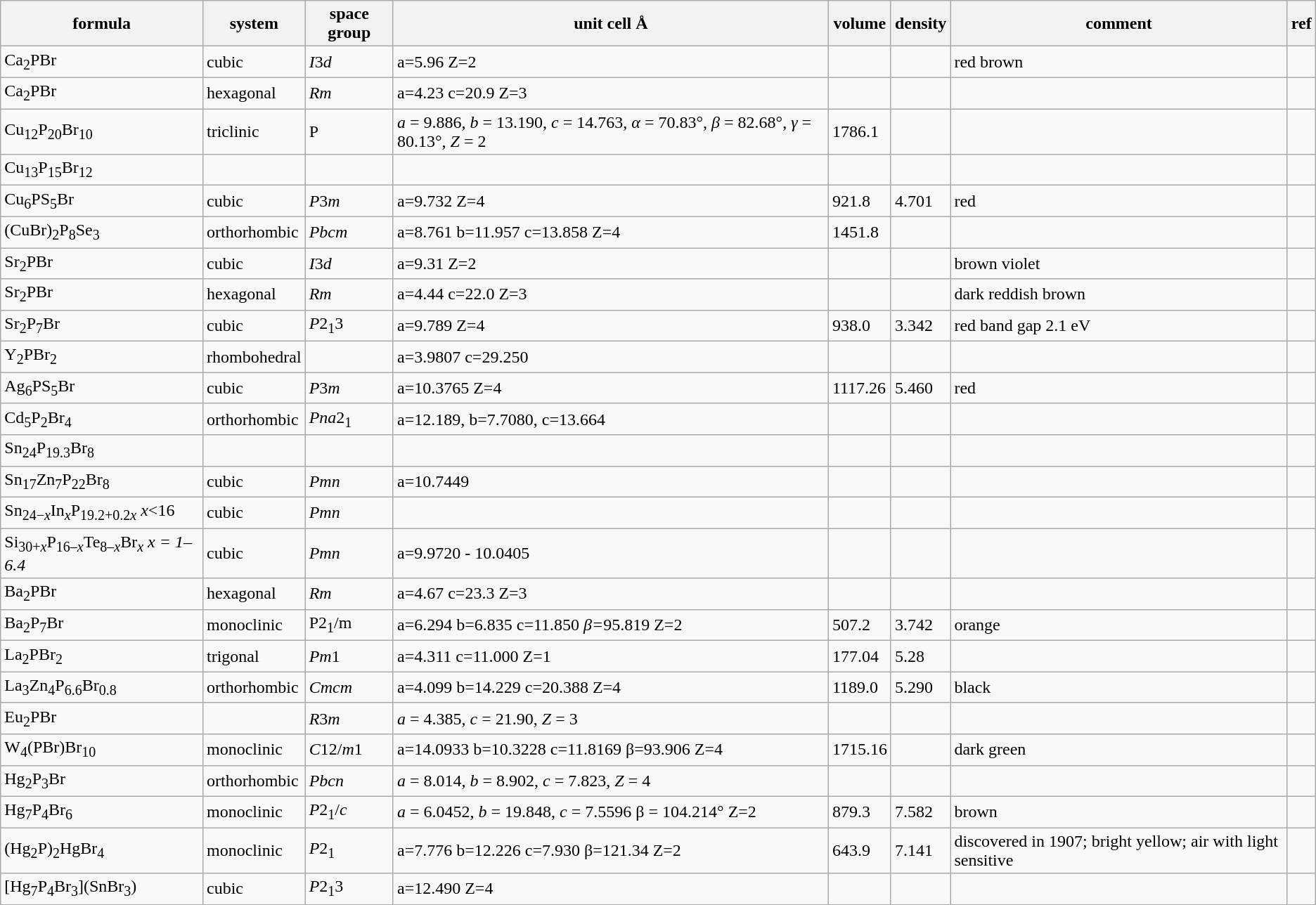<table class="wikitable">
<tr>
<th>formula</th>
<th>system</th>
<th>space group</th>
<th>unit cell Å</th>
<th>volume</th>
<th>density</th>
<th>comment</th>
<th>ref</th>
</tr>
<tr>
<td>Ca<sub>2</sub>PBr</td>
<td>cubic</td>
<td><em>I</em>3<em>d</em></td>
<td>a=5.96 Z=2</td>
<td></td>
<td></td>
<td>red brown</td>
<td></td>
</tr>
<tr>
<td>Ca<sub>2</sub>PBr</td>
<td>hexagonal</td>
<td><em>R</em><em>m</em></td>
<td>a=4.23 c=20.9 Z=3</td>
<td></td>
<td></td>
<td></td>
<td></td>
</tr>
<tr>
<td>Cu<sub>12</sub>P<sub>20</sub>Br<sub>10</sub></td>
<td>triclinic</td>
<td>P</td>
<td><em>a</em> = 9.886, <em>b</em> = 13.190, <em>c</em> = 14.763, <em>α</em> = 70.83°, <em>β</em> = 82.68°, <em>γ</em> = 80.13°, <em>Z</em> = 2</td>
<td>1786.1</td>
<td></td>
<td></td>
<td></td>
</tr>
<tr>
<td>Cu<sub>13</sub>P<sub>15</sub>Br<sub>12</sub></td>
<td></td>
<td></td>
<td></td>
<td></td>
<td></td>
<td></td>
<td></td>
</tr>
<tr>
<td>Cu<sub>6</sub>PS<sub>5</sub>Br</td>
<td>cubic</td>
<td><em>P</em>3<em>m</em></td>
<td>a=9.732 Z=4</td>
<td>921.8</td>
<td>4.701</td>
<td>red</td>
<td></td>
</tr>
<tr>
<td>(CuBr)<sub>2</sub>P<sub>8</sub>Se<sub>3</sub></td>
<td>orthorhombic</td>
<td><em>Pbcm</em></td>
<td>a=8.761 b=11.957 c=13.858 Z=4</td>
<td>1451.8</td>
<td></td>
<td></td>
<td></td>
</tr>
<tr>
<td>Sr<sub>2</sub>PBr</td>
<td>cubic</td>
<td><em>I</em>3<em>d</em></td>
<td>a=9.31 Z=2</td>
<td></td>
<td></td>
<td>brown violet</td>
<td></td>
</tr>
<tr>
<td>Sr<sub>2</sub>PBr</td>
<td>hexagonal</td>
<td><em>R</em><em>m</em></td>
<td>a=4.44 c=22.0 Z=3</td>
<td></td>
<td></td>
<td>dark reddish brown</td>
<td></td>
</tr>
<tr>
<td>Sr<sub>2</sub>P<sub>7</sub>Br</td>
<td>cubic</td>
<td><em>P</em>2<sub>1</sub>3</td>
<td>a=9.789 Z=4</td>
<td>938.0</td>
<td>3.342</td>
<td>red band gap 2.1 eV</td>
<td></td>
</tr>
<tr>
<td>Y<sub>2</sub>PBr<sub>2</sub></td>
<td>rhombohedral</td>
<td></td>
<td>a=3.9807 c=29.250</td>
<td></td>
<td></td>
<td></td>
<td></td>
</tr>
<tr>
<td>Ag<sub>6</sub>PS<sub>5</sub>Br</td>
<td>cubic</td>
<td><em>P</em>3<em>m</em></td>
<td>a=10.3765 Z=4</td>
<td>1117.26</td>
<td>5.460</td>
<td>red</td>
<td></td>
</tr>
<tr>
<td>Cd<sub>5</sub>P<sub>2</sub>Br<sub>4</sub></td>
<td>orthorhombic</td>
<td><em>Pna</em>2<sub>1</sub></td>
<td>a=12.189, b=7.7080, c=13.664</td>
<td></td>
<td></td>
<td></td>
<td></td>
</tr>
<tr>
<td>Sn<sub>24</sub>P<sub>19.3</sub>Br<sub>8</sub></td>
<td></td>
<td></td>
<td></td>
<td></td>
<td></td>
<td></td>
<td></td>
</tr>
<tr>
<td>Sn<sub>17</sub>Zn<sub>7</sub>P<sub>22</sub>Br<sub>8</sub></td>
<td>cubic</td>
<td><em>Pm</em><em>n</em></td>
<td>a=10.7449</td>
<td></td>
<td></td>
<td></td>
<td></td>
</tr>
<tr>
<td>Sn<sub>24−<em>x</em></sub>In<sub><em>x</em></sub>P<sub>19.2+0.2<em>x</em></sub> <em>x</em><16</td>
<td>cubic</td>
<td><em>Pm</em><em>n</em></td>
<td></td>
<td></td>
<td></td>
<td></td>
<td></td>
</tr>
<tr>
<td>Si<sub>30+<em>x</em></sub>P<sub>16–<em>x</em></sub>Te<sub>8–<em>x</em></sub>Br<sub><em>x</em></sub> <em>x = 1–6.4</em></td>
<td>cubic</td>
<td><em>Pm</em><em>n</em></td>
<td>a=9.9720 - 10.0405</td>
<td></td>
<td></td>
<td></td>
<td></td>
</tr>
<tr>
<td>Ba<sub>2</sub>PBr</td>
<td>hexagonal</td>
<td><em>R</em><em>m</em></td>
<td>a=4.67 c=23.3 Z=3</td>
<td></td>
<td></td>
<td></td>
<td></td>
</tr>
<tr>
<td>Ba<sub>2</sub>P<sub>7</sub>Br</td>
<td>monoclinic</td>
<td>P2<sub>1</sub>/m</td>
<td>a=6.294 b=6.835 c=11.850 <em>β=</em>95.819 Z=2</td>
<td>507.2</td>
<td>3.742</td>
<td>orange</td>
<td></td>
</tr>
<tr>
<td>La<sub>2</sub>PBr<sub>2</sub></td>
<td>trigonal</td>
<td><em>P</em><em>m</em>1</td>
<td>a=4.311 c=11.000 Z=1</td>
<td>177.04</td>
<td>5.28</td>
<td></td>
<td></td>
</tr>
<tr>
<td>La<sub>3</sub>Zn<sub>4</sub>P<sub>6.6</sub>Br<sub>0.8</sub></td>
<td>orthorhombic</td>
<td><em>Cmcm</em></td>
<td>a=4.099 b=14.229 c=20.388 Z=4</td>
<td>1189.0</td>
<td>5.290</td>
<td>black</td>
<td></td>
</tr>
<tr>
<td>Eu<sub>2</sub>PBr</td>
<td></td>
<td><em>R</em>3<em>m</em></td>
<td><em>a</em> = 4.385, <em>c</em> = 21.90, <em>Z</em> = 3</td>
<td></td>
<td></td>
<td></td>
<td></td>
</tr>
<tr>
<td>W<sub>4</sub>(PBr)Br<sub>10</sub></td>
<td>monoclinic</td>
<td><em>C</em>12/<em>m</em>1</td>
<td>a=14.0933 b=10.3228 c=11.8169 β=93.906 Z=4</td>
<td>1715.16</td>
<td></td>
<td>dark green</td>
<td></td>
</tr>
<tr>
<td>Hg<sub>2</sub>P<sub>3</sub>Br</td>
<td>orthorhombic</td>
<td><em>Pbcn</em></td>
<td><em>a</em> = 8.014, <em>b</em> = 8.902, <em>c</em> = 7.823, <em>Z</em> = 4</td>
<td></td>
<td></td>
<td></td>
<td></td>
</tr>
<tr>
<td>Hg<sub>7</sub>P<sub>4</sub>Br<sub>6</sub></td>
<td>monoclinic</td>
<td><em>P</em>2<sub>1</sub>/<em>c</em></td>
<td><em>a</em> = 6.0452, <em>b</em> = 19.848, <em>c</em> = 7.5596 β = 104.214° Z=2</td>
<td>879.3</td>
<td>7.582</td>
<td>brown</td>
<td></td>
</tr>
<tr>
<td>(Hg<sub>2</sub>P)<sub>2</sub>HgBr<sub>4</sub></td>
<td>monoclinic</td>
<td><em>P</em>2<sub>1</sub></td>
<td>a=7.776 b=12.226 c=7.930 β=121.34 Z=2</td>
<td>643.9</td>
<td>7.141</td>
<td>discovered in 1907; bright yellow; air with light sensitive</td>
<td></td>
</tr>
<tr>
<td>[Hg<sub>7</sub>P<sub>4</sub>Br<sub>3</sub>](SnBr<sub>3</sub>)</td>
<td>cubic</td>
<td><em>P</em>2<sub>1</sub>3</td>
<td>a=12.490 Z=4</td>
<td></td>
<td></td>
<td></td>
<td></td>
</tr>
</table>
